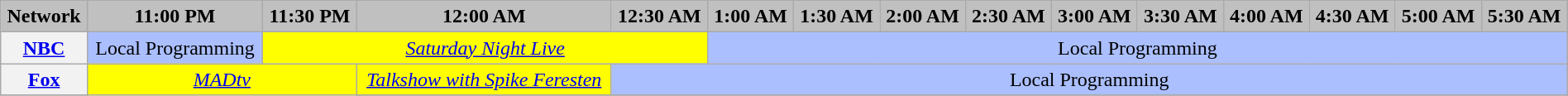<table class="wikitable" style="width:100%;margin-right:0;text-align:center">
<tr>
<th style="background-color:#C0C0C0;text-align:center" colspan="2">Network</th>
<th style="background-color:#C0C0C0;text-align:center">11:00 PM</th>
<th style="background-color:#C0C0C0;text-align:center">11:30 PM</th>
<th style="background-color:#C0C0C0;text-align:center">12:00 AM</th>
<th style="background-color:#C0C0C0;text-align:center">12:30 AM</th>
<th style="background-color:#C0C0C0;text-align:center">1:00 AM</th>
<th style="background-color:#C0C0C0;text-align:center">1:30 AM</th>
<th style="background-color:#C0C0C0;text-align:center">2:00 AM</th>
<th style="background-color:#C0C0C0;text-align:center">2:30 AM</th>
<th style="background-color:#C0C0C0;text-align:center">3:00 AM</th>
<th style="background-color:#C0C0C0;text-align:center">3:30 AM</th>
<th style="background-color:#C0C0C0;text-align:center">4:00 AM</th>
<th style="background-color:#C0C0C0;text-align:center">4:30 AM</th>
<th style="background-color:#C0C0C0;text-align:center">5:00 AM</th>
<th style="background-color:#C0C0C0;text-align:center">5:30 AM</th>
</tr>
<tr>
<th colspan="2"><a href='#'>NBC</a></th>
<td style="background:#abbfff">Local Programming</td>
<td colspan="3" style="background:yellow"><em><a href='#'>Saturday Night Live</a></em></td>
<td colspan="10" style="background:#abbfff">Local Programming</td>
</tr>
<tr>
<th colspan="2"><a href='#'>Fox</a></th>
<td colspan="2" rowspan="2" style="background:yellow"><em><a href='#'>MADtv</a></em></td>
<td colspan="1" style="background:yellow"><em><a href='#'>Talkshow with Spike Feresten</a></em></td>
<td colspan="11" rowspan="1" style="background:#abbfff">Local Programming</td>
</tr>
<tr>
</tr>
</table>
